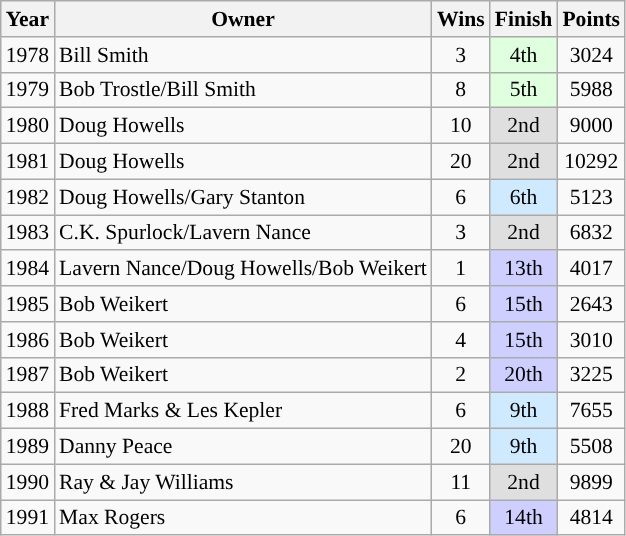<table class="wikitable" style="font-size: 90%;">
<tr>
<th>Year</th>
<th>Owner</th>
<th>Wins</th>
<th>Finish</th>
<th>Points</th>
</tr>
<tr>
<td>1978</td>
<td>Bill Smith</td>
<td align=center>3</td>
<td align=center style="background:#DFFFDF;">4th</td>
<td align=center>3024</td>
</tr>
<tr>
<td>1979</td>
<td>Bob Trostle/Bill Smith</td>
<td align=center>8</td>
<td align=center style="background:#DFFFDF;">5th</td>
<td align=center>5988</td>
</tr>
<tr>
<td>1980</td>
<td>Doug Howells</td>
<td align=center>10</td>
<td align=center style="background:#DFDFDF;">2nd</td>
<td align=center>9000</td>
</tr>
<tr>
<td>1981</td>
<td>Doug Howells</td>
<td align=center>20</td>
<td align=center style="background:#DFDFDF;">2nd</td>
<td align=center>10292</td>
</tr>
<tr>
<td>1982</td>
<td>Doug Howells/Gary Stanton</td>
<td align=center>6</td>
<td align=center style="background:#CFEAFF;">6th</td>
<td align=center>5123</td>
</tr>
<tr>
<td>1983</td>
<td>C.K. Spurlock/Lavern Nance</td>
<td align=center>3</td>
<td align=center style="background:#DFDFDF;">2nd</td>
<td align=center>6832</td>
</tr>
<tr>
<td>1984</td>
<td>Lavern Nance/Doug Howells/Bob Weikert</td>
<td align=center>1</td>
<td align=center style="background:#CFCFFF;">13th</td>
<td align=center>4017</td>
</tr>
<tr>
<td>1985</td>
<td>Bob Weikert</td>
<td align=center>6</td>
<td align=center style="background:#CFCFFF;">15th</td>
<td align=center>2643</td>
</tr>
<tr>
<td>1986</td>
<td>Bob Weikert</td>
<td align=center>4</td>
<td align=center style="background:#CFCFFF;">15th</td>
<td align=center>3010</td>
</tr>
<tr>
<td>1987</td>
<td>Bob Weikert</td>
<td align=center>2</td>
<td align=center style="background:#CFCFFF;">20th</td>
<td align=center>3225</td>
</tr>
<tr>
<td>1988</td>
<td>Fred Marks & Les Kepler</td>
<td align=center>6</td>
<td align=center style="background:#CFEAFF;">9th</td>
<td align=center>7655</td>
</tr>
<tr>
<td>1989</td>
<td>Danny Peace</td>
<td align=center>20</td>
<td align=center style="background:#CFEAFF;">9th</td>
<td align=center>5508</td>
</tr>
<tr>
<td>1990</td>
<td>Ray & Jay Williams</td>
<td align=center>11</td>
<td align=center style="background:#DFDFDF;">2nd</td>
<td align=center>9899</td>
</tr>
<tr>
<td>1991</td>
<td>Max Rogers</td>
<td align=center>6</td>
<td align=center style="background:#CFCFFF;">14th</td>
<td align=center>4814</td>
</tr>
</table>
